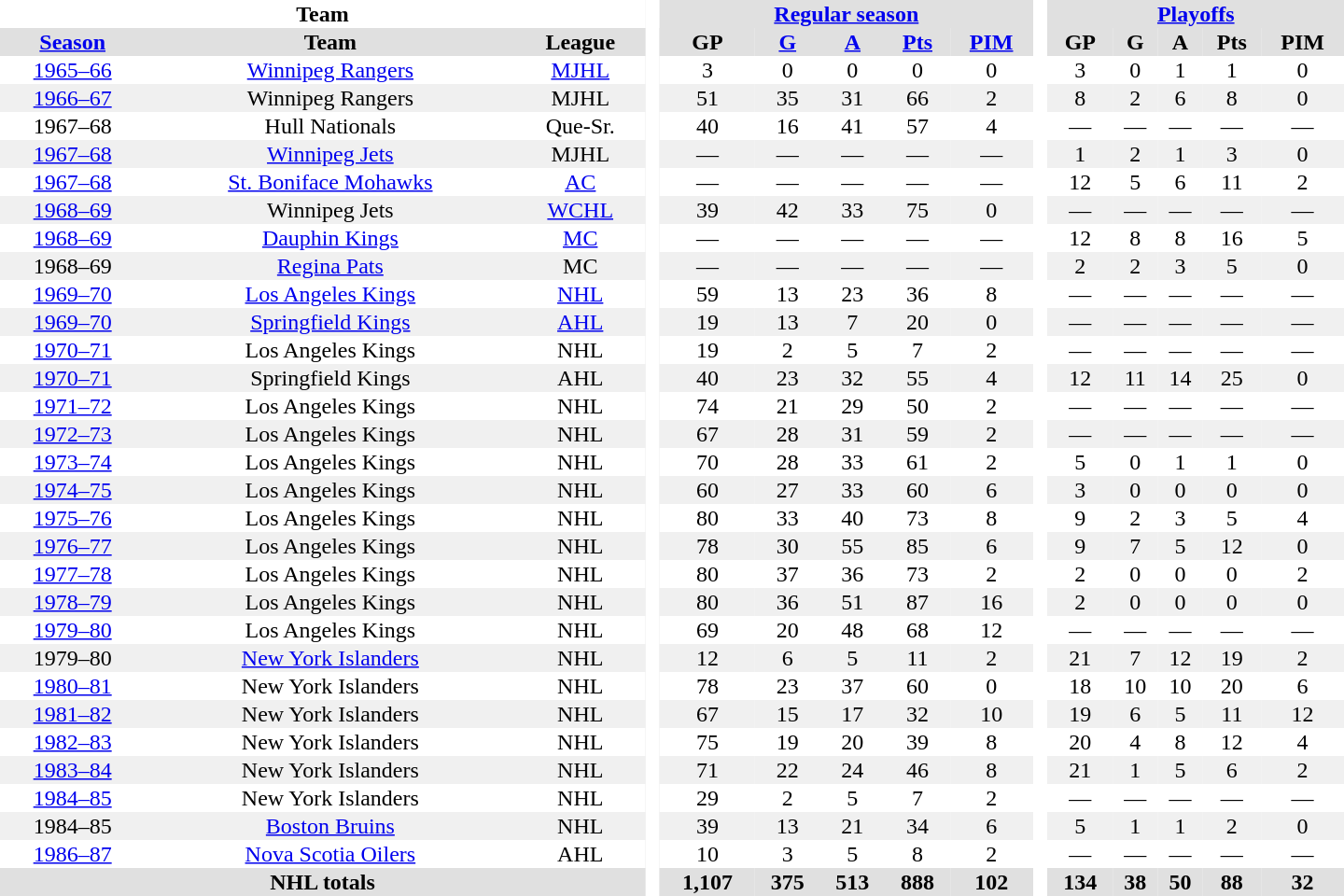<table border="0" cellpadding="1" cellspacing="0" style="text-align:center; width:60em">
<tr bgcolor="#e0e0e0">
<th colspan="3" bgcolor="#ffffff">Team</th>
<th rowspan="99" bgcolor="#ffffff"> </th>
<th colspan="5"><a href='#'>Regular season</a></th>
<th rowspan="99" bgcolor="#ffffff"> </th>
<th colspan="5"><a href='#'>Playoffs</a></th>
</tr>
<tr bgcolor="#e0e0e0">
<th><a href='#'>Season</a></th>
<th>Team</th>
<th>League</th>
<th>GP</th>
<th><a href='#'>G</a></th>
<th><a href='#'>A</a></th>
<th><a href='#'>Pts</a></th>
<th><a href='#'>PIM</a></th>
<th>GP</th>
<th>G</th>
<th>A</th>
<th>Pts</th>
<th>PIM</th>
</tr>
<tr>
<td><a href='#'>1965–66</a></td>
<td><a href='#'>Winnipeg Rangers</a></td>
<td><a href='#'>MJHL</a></td>
<td>3</td>
<td>0</td>
<td>0</td>
<td>0</td>
<td>0</td>
<td>3</td>
<td>0</td>
<td>1</td>
<td>1</td>
<td>0</td>
</tr>
<tr bgcolor="#f0f0f0">
<td><a href='#'>1966–67</a></td>
<td>Winnipeg Rangers</td>
<td>MJHL</td>
<td>51</td>
<td>35</td>
<td>31</td>
<td>66</td>
<td>2</td>
<td>8</td>
<td>2</td>
<td>6</td>
<td>8</td>
<td>0</td>
</tr>
<tr>
<td>1967–68</td>
<td>Hull Nationals</td>
<td>Que-Sr.</td>
<td>40</td>
<td>16</td>
<td>41</td>
<td>57</td>
<td>4</td>
<td>—</td>
<td>—</td>
<td>—</td>
<td>—</td>
<td>—</td>
</tr>
<tr bgcolor="#f0f0f0">
<td><a href='#'>1967–68</a></td>
<td><a href='#'>Winnipeg Jets</a></td>
<td>MJHL</td>
<td>—</td>
<td>—</td>
<td>—</td>
<td>—</td>
<td>—</td>
<td>1</td>
<td>2</td>
<td>1</td>
<td>3</td>
<td>0</td>
</tr>
<tr>
<td><a href='#'>1967–68</a></td>
<td><a href='#'>St. Boniface Mohawks</a></td>
<td><a href='#'>AC</a></td>
<td>—</td>
<td>—</td>
<td>—</td>
<td>—</td>
<td>—</td>
<td>12</td>
<td>5</td>
<td>6</td>
<td>11</td>
<td>2</td>
</tr>
<tr bgcolor="#f0f0f0">
<td><a href='#'>1968–69</a></td>
<td>Winnipeg Jets</td>
<td><a href='#'>WCHL</a></td>
<td>39</td>
<td>42</td>
<td>33</td>
<td>75</td>
<td>0</td>
<td>—</td>
<td>—</td>
<td>—</td>
<td>—</td>
<td>—</td>
</tr>
<tr>
<td><a href='#'>1968–69</a></td>
<td><a href='#'>Dauphin Kings</a></td>
<td><a href='#'>MC</a></td>
<td>—</td>
<td>—</td>
<td>—</td>
<td>—</td>
<td>—</td>
<td>12</td>
<td>8</td>
<td>8</td>
<td>16</td>
<td>5</td>
</tr>
<tr bgcolor="#f0f0f0">
<td>1968–69</td>
<td><a href='#'>Regina Pats</a></td>
<td>MC</td>
<td>—</td>
<td>—</td>
<td>—</td>
<td>—</td>
<td>—</td>
<td>2</td>
<td>2</td>
<td>3</td>
<td>5</td>
<td>0</td>
</tr>
<tr>
<td><a href='#'>1969–70</a></td>
<td><a href='#'>Los Angeles Kings</a></td>
<td><a href='#'>NHL</a></td>
<td>59</td>
<td>13</td>
<td>23</td>
<td>36</td>
<td>8</td>
<td>—</td>
<td>—</td>
<td>—</td>
<td>—</td>
<td>—</td>
</tr>
<tr bgcolor="#f0f0f0">
<td><a href='#'>1969–70</a></td>
<td><a href='#'>Springfield Kings</a></td>
<td><a href='#'>AHL</a></td>
<td>19</td>
<td>13</td>
<td>7</td>
<td>20</td>
<td>0</td>
<td>—</td>
<td>—</td>
<td>—</td>
<td>—</td>
<td>—</td>
</tr>
<tr>
<td><a href='#'>1970–71</a></td>
<td>Los Angeles Kings</td>
<td>NHL</td>
<td>19</td>
<td>2</td>
<td>5</td>
<td>7</td>
<td>2</td>
<td>—</td>
<td>—</td>
<td>—</td>
<td>—</td>
<td>—</td>
</tr>
<tr bgcolor="#f0f0f0">
<td><a href='#'>1970–71</a></td>
<td>Springfield Kings</td>
<td>AHL</td>
<td>40</td>
<td>23</td>
<td>32</td>
<td>55</td>
<td>4</td>
<td>12</td>
<td>11</td>
<td>14</td>
<td>25</td>
<td>0</td>
</tr>
<tr>
<td><a href='#'>1971–72</a></td>
<td>Los Angeles Kings</td>
<td>NHL</td>
<td>74</td>
<td>21</td>
<td>29</td>
<td>50</td>
<td>2</td>
<td>—</td>
<td>—</td>
<td>—</td>
<td>—</td>
<td>—</td>
</tr>
<tr bgcolor="#f0f0f0">
<td><a href='#'>1972–73</a></td>
<td>Los Angeles Kings</td>
<td>NHL</td>
<td>67</td>
<td>28</td>
<td>31</td>
<td>59</td>
<td>2</td>
<td>—</td>
<td>—</td>
<td>—</td>
<td>—</td>
<td>—</td>
</tr>
<tr>
<td><a href='#'>1973–74</a></td>
<td>Los Angeles Kings</td>
<td>NHL</td>
<td>70</td>
<td>28</td>
<td>33</td>
<td>61</td>
<td>2</td>
<td>5</td>
<td>0</td>
<td>1</td>
<td>1</td>
<td>0</td>
</tr>
<tr bgcolor="#f0f0f0">
<td><a href='#'>1974–75</a></td>
<td>Los Angeles Kings</td>
<td>NHL</td>
<td>60</td>
<td>27</td>
<td>33</td>
<td>60</td>
<td>6</td>
<td>3</td>
<td>0</td>
<td>0</td>
<td>0</td>
<td>0</td>
</tr>
<tr>
<td><a href='#'>1975–76</a></td>
<td>Los Angeles Kings</td>
<td>NHL</td>
<td>80</td>
<td>33</td>
<td>40</td>
<td>73</td>
<td>8</td>
<td>9</td>
<td>2</td>
<td>3</td>
<td>5</td>
<td>4</td>
</tr>
<tr bgcolor="#f0f0f0">
<td><a href='#'>1976–77</a></td>
<td>Los Angeles Kings</td>
<td>NHL</td>
<td>78</td>
<td>30</td>
<td>55</td>
<td>85</td>
<td>6</td>
<td>9</td>
<td>7</td>
<td>5</td>
<td>12</td>
<td>0</td>
</tr>
<tr>
<td><a href='#'>1977–78</a></td>
<td>Los Angeles Kings</td>
<td>NHL</td>
<td>80</td>
<td>37</td>
<td>36</td>
<td>73</td>
<td>2</td>
<td>2</td>
<td>0</td>
<td>0</td>
<td>0</td>
<td>2</td>
</tr>
<tr bgcolor="#f0f0f0">
<td><a href='#'>1978–79</a></td>
<td>Los Angeles Kings</td>
<td>NHL</td>
<td>80</td>
<td>36</td>
<td>51</td>
<td>87</td>
<td>16</td>
<td>2</td>
<td>0</td>
<td>0</td>
<td>0</td>
<td>0</td>
</tr>
<tr>
<td><a href='#'>1979–80</a></td>
<td>Los Angeles Kings</td>
<td>NHL</td>
<td>69</td>
<td>20</td>
<td>48</td>
<td>68</td>
<td>12</td>
<td>—</td>
<td>—</td>
<td>—</td>
<td>—</td>
<td>—</td>
</tr>
<tr bgcolor="#f0f0f0">
<td>1979–80</td>
<td><a href='#'>New York Islanders</a></td>
<td>NHL</td>
<td>12</td>
<td>6</td>
<td>5</td>
<td>11</td>
<td>2</td>
<td>21</td>
<td>7</td>
<td>12</td>
<td>19</td>
<td>2</td>
</tr>
<tr>
<td><a href='#'>1980–81</a></td>
<td>New York Islanders</td>
<td>NHL</td>
<td>78</td>
<td>23</td>
<td>37</td>
<td>60</td>
<td>0</td>
<td>18</td>
<td>10</td>
<td>10</td>
<td>20</td>
<td>6</td>
</tr>
<tr bgcolor="#f0f0f0">
<td><a href='#'>1981–82</a></td>
<td>New York Islanders</td>
<td>NHL</td>
<td>67</td>
<td>15</td>
<td>17</td>
<td>32</td>
<td>10</td>
<td>19</td>
<td>6</td>
<td>5</td>
<td>11</td>
<td>12</td>
</tr>
<tr>
<td><a href='#'>1982–83</a></td>
<td>New York Islanders</td>
<td>NHL</td>
<td>75</td>
<td>19</td>
<td>20</td>
<td>39</td>
<td>8</td>
<td>20</td>
<td>4</td>
<td>8</td>
<td>12</td>
<td>4</td>
</tr>
<tr bgcolor="#f0f0f0">
<td><a href='#'>1983–84</a></td>
<td>New York Islanders</td>
<td>NHL</td>
<td>71</td>
<td>22</td>
<td>24</td>
<td>46</td>
<td>8</td>
<td>21</td>
<td>1</td>
<td>5</td>
<td>6</td>
<td>2</td>
</tr>
<tr>
<td><a href='#'>1984–85</a></td>
<td>New York Islanders</td>
<td>NHL</td>
<td>29</td>
<td>2</td>
<td>5</td>
<td>7</td>
<td>2</td>
<td>—</td>
<td>—</td>
<td>—</td>
<td>—</td>
<td>—</td>
</tr>
<tr bgcolor="#f0f0f0">
<td>1984–85</td>
<td><a href='#'>Boston Bruins</a></td>
<td>NHL</td>
<td>39</td>
<td>13</td>
<td>21</td>
<td>34</td>
<td>6</td>
<td>5</td>
<td>1</td>
<td>1</td>
<td>2</td>
<td>0</td>
</tr>
<tr>
<td><a href='#'>1986–87</a></td>
<td><a href='#'>Nova Scotia Oilers</a></td>
<td>AHL</td>
<td>10</td>
<td>3</td>
<td>5</td>
<td>8</td>
<td>2</td>
<td>—</td>
<td>—</td>
<td>—</td>
<td>—</td>
<td>—</td>
</tr>
<tr bgcolor="#e0e0e0">
<th colspan="3">NHL totals</th>
<th>1,107</th>
<th>375</th>
<th>513</th>
<th>888</th>
<th>102</th>
<th>134</th>
<th>38</th>
<th>50</th>
<th>88</th>
<th>32</th>
</tr>
</table>
